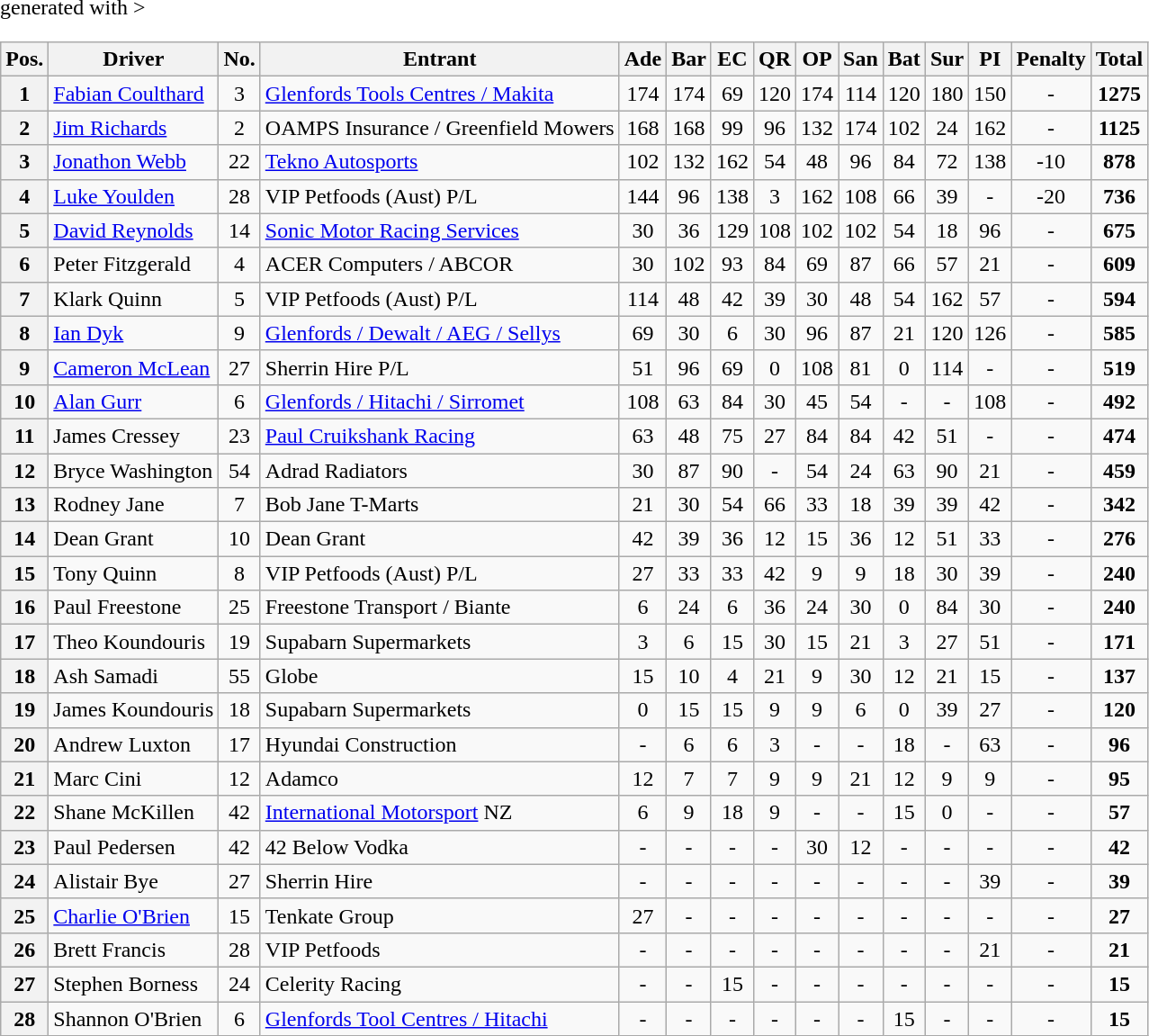<table class="wikitable" <hiddentext>generated with >
<tr>
<th>Pos.</th>
<th>Driver</th>
<th>No.</th>
<th>Entrant</th>
<th>Ade</th>
<th>Bar</th>
<th>EC</th>
<th>QR</th>
<th>OP</th>
<th>San</th>
<th>Bat</th>
<th>Sur</th>
<th>PI</th>
<th>Penalty</th>
<th>Total</th>
</tr>
<tr>
<th>1</th>
<td><a href='#'>Fabian Coulthard</a></td>
<td align="center">3</td>
<td><a href='#'>Glenfords Tools Centres / Makita</a></td>
<td align="center">174</td>
<td align="center">174</td>
<td align="center">69</td>
<td align="center">120</td>
<td align="center">174</td>
<td align="center">114</td>
<td align="center">120</td>
<td align="center">180</td>
<td align="center">150</td>
<td align="center">-</td>
<td align="center"><strong>1275</strong></td>
</tr>
<tr>
<th>2</th>
<td><a href='#'>Jim Richards</a></td>
<td align="center">2</td>
<td>OAMPS Insurance / Greenfield Mowers</td>
<td align="center">168</td>
<td align="center">168</td>
<td align="center">99</td>
<td align="center">96</td>
<td align="center">132</td>
<td align="center">174</td>
<td align="center">102</td>
<td align="center">24</td>
<td align="center">162</td>
<td align="center">-</td>
<td align="center"><strong>1125</strong></td>
</tr>
<tr>
<th>3</th>
<td><a href='#'>Jonathon Webb</a></td>
<td align="center">22</td>
<td><a href='#'>Tekno Autosports</a></td>
<td align="center">102</td>
<td align="center">132</td>
<td align="center">162</td>
<td align="center">54</td>
<td align="center">48</td>
<td align="center">96</td>
<td align="center">84</td>
<td align="center">72</td>
<td align="center">138</td>
<td align="center">-10</td>
<td align="center"><strong>878</strong></td>
</tr>
<tr>
<th>4</th>
<td><a href='#'>Luke Youlden</a></td>
<td align="center">28</td>
<td>VIP Petfoods (Aust) P/L</td>
<td align="center">144</td>
<td align="center">96</td>
<td align="center">138</td>
<td align="center">3</td>
<td align="center">162</td>
<td align="center">108</td>
<td align="center">66</td>
<td align="center">39</td>
<td align="center">-</td>
<td align="center">-20</td>
<td align="center"><strong>736</strong></td>
</tr>
<tr>
<th>5</th>
<td><a href='#'>David Reynolds</a></td>
<td align="center">14</td>
<td><a href='#'>Sonic Motor Racing Services</a></td>
<td align="center">30</td>
<td align="center">36</td>
<td align="center">129</td>
<td align="center">108</td>
<td align="center">102</td>
<td align="center">102</td>
<td align="center">54</td>
<td align="center">18</td>
<td align="center">96</td>
<td align="center">-</td>
<td align="center"><strong>675</strong></td>
</tr>
<tr>
<th>6</th>
<td>Peter Fitzgerald</td>
<td align="center">4</td>
<td>ACER Computers / ABCOR</td>
<td align="center">30</td>
<td align="center">102</td>
<td align="center">93</td>
<td align="center">84</td>
<td align="center">69</td>
<td align="center">87</td>
<td align="center">66</td>
<td align="center">57</td>
<td align="center">21</td>
<td align="center">-</td>
<td align="center"><strong>609</strong></td>
</tr>
<tr>
<th>7</th>
<td>Klark Quinn</td>
<td align="center">5</td>
<td>VIP Petfoods (Aust) P/L</td>
<td align="center">114</td>
<td align="center">48</td>
<td align="center">42</td>
<td align="center">39</td>
<td align="center">30</td>
<td align="center">48</td>
<td align="center">54</td>
<td align="center">162</td>
<td align="center">57</td>
<td align="center">-</td>
<td align="center"><strong>594</strong></td>
</tr>
<tr>
<th>8</th>
<td><a href='#'>Ian Dyk</a></td>
<td align="center">9</td>
<td><a href='#'>Glenfords / Dewalt / AEG / Sellys</a></td>
<td align="center">69</td>
<td align="center">30</td>
<td align="center">6</td>
<td align="center">30</td>
<td align="center">96</td>
<td align="center">87</td>
<td align="center">21</td>
<td align="center">120</td>
<td align="center">126</td>
<td align="center">-</td>
<td align="center"><strong>585</strong></td>
</tr>
<tr>
<th>9</th>
<td><a href='#'>Cameron McLean</a></td>
<td align="center">27</td>
<td>Sherrin Hire P/L</td>
<td align="center">51</td>
<td align="center">96</td>
<td align="center">69</td>
<td align="center">0</td>
<td align="center">108</td>
<td align="center">81</td>
<td align="center">0</td>
<td align="center">114</td>
<td align="center">-</td>
<td align="center">-</td>
<td align="center"><strong>519</strong></td>
</tr>
<tr>
<th>10</th>
<td><a href='#'>Alan Gurr</a></td>
<td align="center">6</td>
<td><a href='#'>Glenfords / Hitachi / Sirromet</a></td>
<td align="center">108</td>
<td align="center">63</td>
<td align="center">84</td>
<td align="center">30</td>
<td align="center">45</td>
<td align="center">54</td>
<td align="center">-</td>
<td align="center">-</td>
<td align="center">108</td>
<td align="center">-</td>
<td align="center"><strong>492</strong></td>
</tr>
<tr>
<th>11</th>
<td>James Cressey</td>
<td align="center">23</td>
<td><a href='#'>Paul Cruikshank Racing</a></td>
<td align="center">63</td>
<td align="center">48</td>
<td align="center">75</td>
<td align="center">27</td>
<td align="center">84</td>
<td align="center">84</td>
<td align="center">42</td>
<td align="center">51</td>
<td align="center">-</td>
<td align="center">-</td>
<td align="center"><strong>474</strong></td>
</tr>
<tr>
<th>12</th>
<td>Bryce Washington</td>
<td align="center">54</td>
<td>Adrad Radiators</td>
<td align="center">30</td>
<td align="center">87</td>
<td align="center">90</td>
<td align="center">-</td>
<td align="center">54</td>
<td align="center">24</td>
<td align="center">63</td>
<td align="center">90</td>
<td align="center">21</td>
<td align="center">-</td>
<td align="center"><strong>459</strong></td>
</tr>
<tr>
<th>13</th>
<td>Rodney Jane</td>
<td align="center">7</td>
<td>Bob Jane T-Marts</td>
<td align="center">21</td>
<td align="center">30</td>
<td align="center">54</td>
<td align="center">66</td>
<td align="center">33</td>
<td align="center">18</td>
<td align="center">39</td>
<td align="center">39</td>
<td align="center">42</td>
<td align="center">-</td>
<td align="center"><strong>342</strong></td>
</tr>
<tr>
<th>14</th>
<td>Dean Grant</td>
<td align="center">10</td>
<td>Dean Grant</td>
<td align="center">42</td>
<td align="center">39</td>
<td align="center">36</td>
<td align="center">12</td>
<td align="center">15</td>
<td align="center">36</td>
<td align="center">12</td>
<td align="center">51</td>
<td align="center">33</td>
<td align="center">-</td>
<td align="center"><strong>276</strong></td>
</tr>
<tr>
<th>15</th>
<td>Tony Quinn</td>
<td align="center">8</td>
<td>VIP Petfoods (Aust) P/L</td>
<td align="center">27</td>
<td align="center">33</td>
<td align="center">33</td>
<td align="center">42</td>
<td align="center">9</td>
<td align="center">9</td>
<td align="center">18</td>
<td align="center">30</td>
<td align="center">39</td>
<td align="center">-</td>
<td align="center"><strong>240</strong></td>
</tr>
<tr>
<th>16</th>
<td>Paul Freestone</td>
<td align="center">25</td>
<td>Freestone Transport / Biante</td>
<td align="center">6</td>
<td align="center">24</td>
<td align="center">6</td>
<td align="center">36</td>
<td align="center">24</td>
<td align="center">30</td>
<td align="center">0</td>
<td align="center">84</td>
<td align="center">30</td>
<td align="center">-</td>
<td align="center"><strong>240</strong></td>
</tr>
<tr>
<th>17</th>
<td>Theo Koundouris</td>
<td align="center">19</td>
<td>Supabarn Supermarkets</td>
<td align="center">3</td>
<td align="center">6</td>
<td align="center">15</td>
<td align="center">30</td>
<td align="center">15</td>
<td align="center">21</td>
<td align="center">3</td>
<td align="center">27</td>
<td align="center">51</td>
<td align="center">-</td>
<td align="center"><strong>171</strong></td>
</tr>
<tr>
<th>18</th>
<td>Ash Samadi</td>
<td align="center">55</td>
<td>Globe</td>
<td align="center">15</td>
<td align="center">10</td>
<td align="center">4</td>
<td align="center">21</td>
<td align="center">9</td>
<td align="center">30</td>
<td align="center">12</td>
<td align="center">21</td>
<td align="center">15</td>
<td align="center">-</td>
<td align="center"><strong>137</strong></td>
</tr>
<tr>
<th>19</th>
<td>James Koundouris</td>
<td align="center">18</td>
<td>Supabarn Supermarkets</td>
<td align="center">0</td>
<td align="center">15</td>
<td align="center">15</td>
<td align="center">9</td>
<td align="center">9</td>
<td align="center">6</td>
<td align="center">0</td>
<td align="center">39</td>
<td align="center">27</td>
<td align="center">-</td>
<td align="center"><strong>120</strong></td>
</tr>
<tr>
<th>20</th>
<td>Andrew Luxton</td>
<td align="center">17</td>
<td>Hyundai Construction</td>
<td align="center">-</td>
<td align="center">6</td>
<td align="center">6</td>
<td align="center">3</td>
<td align="center">-</td>
<td align="center">-</td>
<td align="center">18</td>
<td align="center">-</td>
<td align="center">63</td>
<td align="center">-</td>
<td align="center"><strong>96</strong></td>
</tr>
<tr>
<th>21</th>
<td>Marc Cini</td>
<td align="center">12</td>
<td>Adamco</td>
<td align="center">12</td>
<td align="center">7</td>
<td align="center">7</td>
<td align="center">9</td>
<td align="center">9</td>
<td align="center">21</td>
<td align="center">12</td>
<td align="center">9</td>
<td align="center">9</td>
<td align="center">-</td>
<td align="center"><strong>95</strong></td>
</tr>
<tr>
<th>22</th>
<td>Shane McKillen</td>
<td align="center">42</td>
<td><a href='#'>International Motorsport</a> NZ</td>
<td align="center">6</td>
<td align="center">9</td>
<td align="center">18</td>
<td align="center">9</td>
<td align="center">-</td>
<td align="center">-</td>
<td align="center">15</td>
<td align="center">0</td>
<td align="center">-</td>
<td align="center">-</td>
<td align="center"><strong>57</strong></td>
</tr>
<tr>
<th>23</th>
<td>Paul Pedersen</td>
<td align="center">42</td>
<td>42 Below Vodka</td>
<td align="center">-</td>
<td align="center">-</td>
<td align="center">-</td>
<td align="center">-</td>
<td align="center">30</td>
<td align="center">12</td>
<td align="center">-</td>
<td align="center">-</td>
<td align="center">-</td>
<td align="center">-</td>
<td align="center"><strong>42</strong></td>
</tr>
<tr>
<th>24</th>
<td>Alistair Bye</td>
<td align="center">27</td>
<td>Sherrin Hire</td>
<td align="center">-</td>
<td align="center">-</td>
<td align="center">-</td>
<td align="center">-</td>
<td align="center">-</td>
<td align="center">-</td>
<td align="center">-</td>
<td align="center">-</td>
<td align="center">39</td>
<td align="center">-</td>
<td align="center"><strong>39</strong></td>
</tr>
<tr>
<th>25</th>
<td><a href='#'>Charlie O'Brien</a></td>
<td align="center">15</td>
<td>Tenkate Group</td>
<td align="center">27</td>
<td align="center">-</td>
<td align="center">-</td>
<td align="center">-</td>
<td align="center">-</td>
<td align="center">-</td>
<td align="center">-</td>
<td align="center">-</td>
<td align="center">-</td>
<td align="center">-</td>
<td align="center"><strong>27</strong></td>
</tr>
<tr>
<th>26</th>
<td>Brett Francis</td>
<td align="center">28</td>
<td>VIP Petfoods</td>
<td align="center">-</td>
<td align="center">-</td>
<td align="center">-</td>
<td align="center">-</td>
<td align="center">-</td>
<td align="center">-</td>
<td align="center">-</td>
<td align="center">-</td>
<td align="center">21</td>
<td align="center">-</td>
<td align="center"><strong>21</strong></td>
</tr>
<tr>
<th>27</th>
<td>Stephen Borness</td>
<td align="center">24</td>
<td>Celerity Racing</td>
<td align="center">-</td>
<td align="center">-</td>
<td align="center">15</td>
<td align="center">-</td>
<td align="center">-</td>
<td align="center">-</td>
<td align="center">-</td>
<td align="center">-</td>
<td align="center">-</td>
<td align="center">-</td>
<td align="center"><strong>15</strong></td>
</tr>
<tr>
<th>28</th>
<td>Shannon O'Brien</td>
<td align="center">6</td>
<td><a href='#'>Glenfords Tool Centres / Hitachi</a></td>
<td align="center">-</td>
<td align="center">-</td>
<td align="center">-</td>
<td align="center">-</td>
<td align="center">-</td>
<td align="center">-</td>
<td align="center">15</td>
<td align="center">-</td>
<td align="center">-</td>
<td align="center">-</td>
<td align="center"><strong>15</strong></td>
</tr>
</table>
